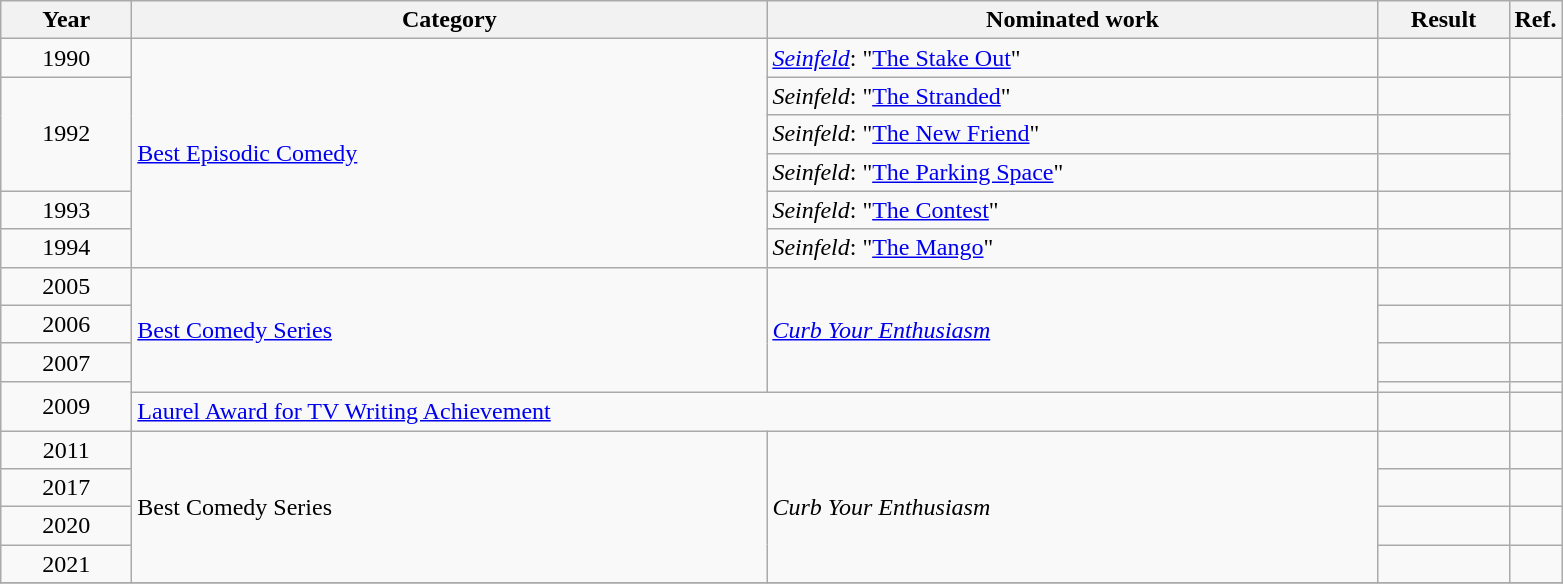<table class=wikitable>
<tr>
<th scope="col" style="width:5em;">Year</th>
<th scope="col" style="width:26em;">Category</th>
<th scope="col" style="width:25em;">Nominated work</th>
<th scope="col" style="width:5em;">Result</th>
<th>Ref.</th>
</tr>
<tr>
<td style="text-align:center;">1990</td>
<td rowspan=6><a href='#'>Best Episodic Comedy</a></td>
<td><em><a href='#'>Seinfeld</a></em>: "<a href='#'>The Stake Out</a>"</td>
<td></td>
<td></td>
</tr>
<tr>
<td style="text-align:center;", rowspan=3>1992</td>
<td><em>Seinfeld</em>: "<a href='#'>The Stranded</a>"</td>
<td></td>
<td rowspan=3></td>
</tr>
<tr>
<td><em>Seinfeld</em>: "<a href='#'>The New Friend</a>"</td>
<td></td>
</tr>
<tr>
<td><em>Seinfeld</em>: "<a href='#'>The Parking Space</a>"</td>
<td></td>
</tr>
<tr>
<td style="text-align:center;">1993</td>
<td><em>Seinfeld</em>: "<a href='#'>The Contest</a>"</td>
<td></td>
<td></td>
</tr>
<tr>
<td style="text-align:center;">1994</td>
<td><em>Seinfeld</em>: "<a href='#'>The Mango</a>"</td>
<td></td>
<td></td>
</tr>
<tr>
<td style="text-align:center;">2005</td>
<td rowspan=4><a href='#'>Best Comedy Series</a></td>
<td rowspan=4><em><a href='#'>Curb Your Enthusiasm</a></em></td>
<td></td>
<td></td>
</tr>
<tr>
<td style="text-align:center;">2006</td>
<td></td>
<td></td>
</tr>
<tr>
<td style="text-align:center;">2007</td>
<td></td>
<td></td>
</tr>
<tr>
<td style="text-align:center;", rowspan=2>2009</td>
<td></td>
<td></td>
</tr>
<tr>
<td colspan=2><a href='#'>Laurel Award for TV Writing Achievement</a></td>
<td></td>
<td></td>
</tr>
<tr>
<td style="text-align:center;">2011</td>
<td rowspan=4>Best Comedy Series</td>
<td rowspan=4><em>Curb Your Enthusiasm</em></td>
<td></td>
<td></td>
</tr>
<tr>
<td style="text-align:center;">2017</td>
<td></td>
<td></td>
</tr>
<tr>
<td style="text-align:center;">2020</td>
<td></td>
<td></td>
</tr>
<tr>
<td style="text-align:center;">2021</td>
<td></td>
<td></td>
</tr>
<tr>
</tr>
</table>
